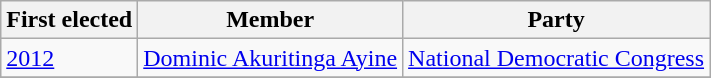<table class="wikitable">
<tr>
<th>First elected</th>
<th>Member</th>
<th>Party</th>
</tr>
<tr>
<td><a href='#'>2012</a></td>
<td><a href='#'>Dominic Akuritinga Ayine</a></td>
<td><a href='#'>National Democratic Congress</a></td>
</tr>
<tr>
</tr>
</table>
